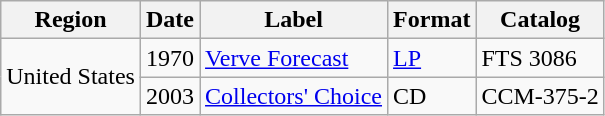<table class="wikitable">
<tr>
<th>Region</th>
<th>Date</th>
<th>Label</th>
<th>Format</th>
<th>Catalog</th>
</tr>
<tr>
<td rowspan="2">United States</td>
<td>1970</td>
<td><a href='#'>Verve Forecast</a></td>
<td><a href='#'>LP</a></td>
<td>FTS 3086</td>
</tr>
<tr>
<td>2003</td>
<td><a href='#'>Collectors' Choice</a></td>
<td>CD</td>
<td>CCM-375-2</td>
</tr>
</table>
